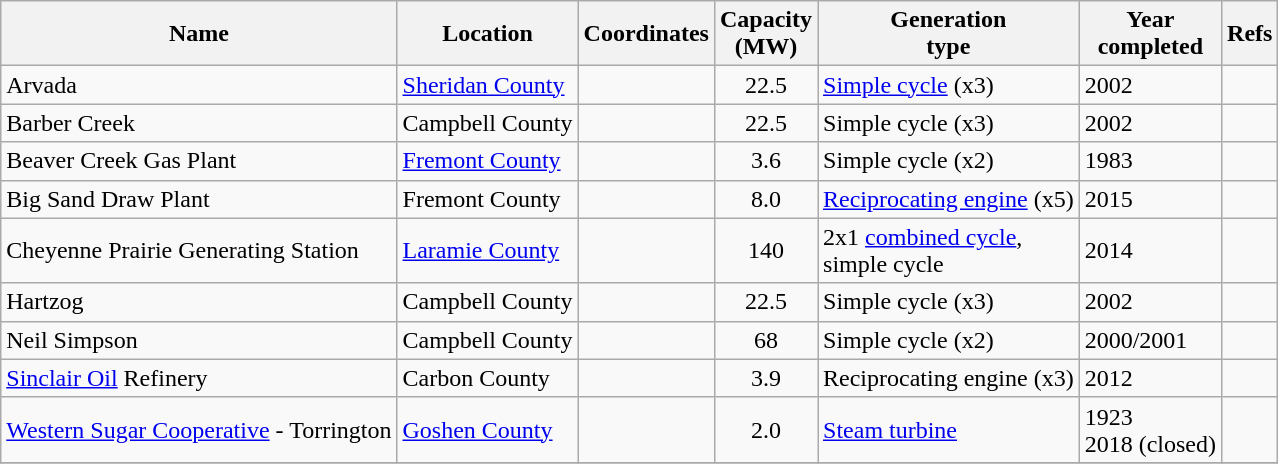<table class="wikitable sortable">
<tr>
<th>Name</th>
<th>Location</th>
<th>Coordinates</th>
<th>Capacity<br>(MW)</th>
<th>Generation<br>type</th>
<th>Year<br>completed</th>
<th>Refs</th>
</tr>
<tr>
<td>Arvada</td>
<td><a href='#'>Sheridan County</a></td>
<td></td>
<td align=center>22.5</td>
<td><a href='#'>Simple cycle</a> (x3)</td>
<td>2002</td>
<td></td>
</tr>
<tr>
<td>Barber Creek</td>
<td>Campbell County</td>
<td></td>
<td align=center>22.5</td>
<td>Simple cycle (x3)</td>
<td>2002</td>
<td></td>
</tr>
<tr>
<td>Beaver Creek Gas Plant</td>
<td><a href='#'>Fremont County</a></td>
<td></td>
<td align=center>3.6</td>
<td>Simple cycle (x2)</td>
<td>1983</td>
<td></td>
</tr>
<tr>
<td>Big Sand Draw Plant</td>
<td>Fremont County</td>
<td></td>
<td align=center>8.0</td>
<td><a href='#'>Reciprocating engine</a> (x5)</td>
<td>2015</td>
<td></td>
</tr>
<tr>
<td>Cheyenne Prairie Generating Station</td>
<td><a href='#'>Laramie County</a></td>
<td></td>
<td align=center>140</td>
<td>2x1 <a href='#'>combined cycle</a>,<br>simple cycle</td>
<td>2014</td>
<td></td>
</tr>
<tr>
<td>Hartzog</td>
<td>Campbell County</td>
<td></td>
<td align=center>22.5</td>
<td>Simple cycle (x3)</td>
<td>2002</td>
<td></td>
</tr>
<tr>
<td>Neil Simpson</td>
<td>Campbell County</td>
<td></td>
<td align=center>68</td>
<td>Simple cycle (x2)</td>
<td>2000/2001</td>
<td></td>
</tr>
<tr>
<td><a href='#'>Sinclair Oil</a> Refinery</td>
<td>Carbon County</td>
<td></td>
<td align=center>3.9</td>
<td>Reciprocating engine (x3)</td>
<td>2012</td>
<td></td>
</tr>
<tr>
<td><a href='#'>Western Sugar Cooperative</a> - Torrington</td>
<td><a href='#'>Goshen County</a></td>
<td></td>
<td align=center>2.0</td>
<td><a href='#'>Steam turbine</a></td>
<td>1923<br>2018 (closed)</td>
<td></td>
</tr>
<tr>
</tr>
</table>
